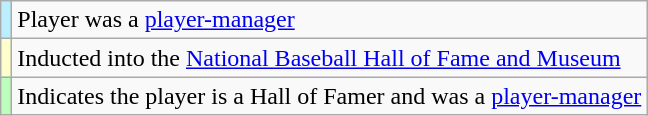<table class="wikitable plainrowheaders">
<tr>
<th scope="row" style="background-color:#bbeeff"></th>
<td>Player was a <a href='#'>player-manager</a></td>
</tr>
<tr>
<th scope="row" style="background-color:#ffffcc"></th>
<td>Inducted into the <a href='#'>National Baseball Hall of Fame and Museum</a></td>
</tr>
<tr>
<th scope="row" style="background-color:#bbffbb"></th>
<td>Indicates the player is a Hall of Famer and was a <a href='#'>player-manager</a></td>
</tr>
</table>
